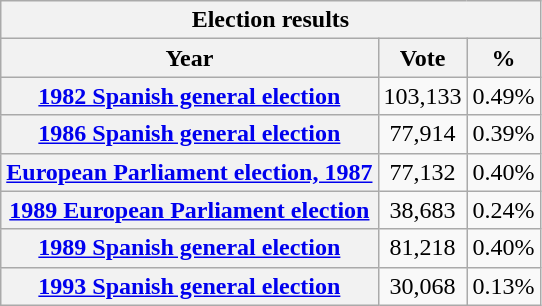<table class="wikitable">
<tr>
<th colspan="8"><strong>Election results</strong></th>
</tr>
<tr>
<th>Year</th>
<th>Vote</th>
<th>%</th>
</tr>
<tr>
<th><a href='#'>1982 Spanish general election</a></th>
<td align="center">103,133</td>
<td align="center">0.49%</td>
</tr>
<tr>
<th><a href='#'>1986 Spanish general election</a></th>
<td align="center">77,914</td>
<td align="center">0.39%</td>
</tr>
<tr>
<th><a href='#'>European Parliament election, 1987</a></th>
<td align="center">77,132</td>
<td align="center">0.40%</td>
</tr>
<tr>
<th><a href='#'>1989 European Parliament election</a></th>
<td align="center">38,683</td>
<td align="center">0.24%</td>
</tr>
<tr>
<th><a href='#'>1989 Spanish general election</a></th>
<td align="center">81,218</td>
<td align="center">0.40%</td>
</tr>
<tr>
<th><a href='#'>1993 Spanish general election</a></th>
<td align="center">30,068</td>
<td align="center">0.13%</td>
</tr>
</table>
